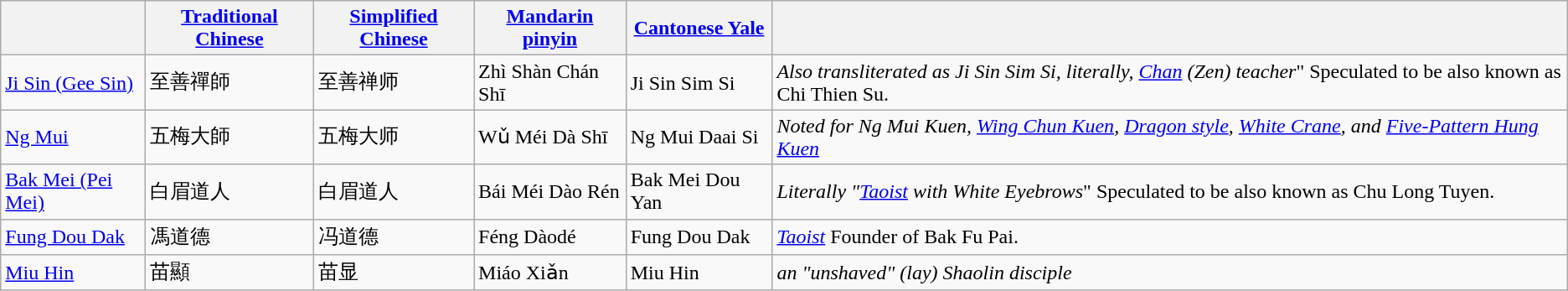<table class="wikitable">
<tr>
<th></th>
<th><a href='#'>Traditional Chinese</a></th>
<th><a href='#'>Simplified Chinese</a></th>
<th><a href='#'>Mandarin pinyin</a></th>
<th><a href='#'>Cantonese Yale</a></th>
<th></th>
</tr>
<tr>
<td><a href='#'>Ji Sin (Gee Sin)</a></td>
<td>至善禪師</td>
<td>至善禅师</td>
<td>Zhì Shàn Chán Shī</td>
<td>Ji Sin Sim Si</td>
<td><em>Also transliterated as Ji Sin Sim Si, literally, <a href='#'>Chan</a> (Zen) teacher</em>" Speculated to be also known as Chi Thien Su.</td>
</tr>
<tr>
<td><a href='#'>Ng Mui</a></td>
<td>五梅大師</td>
<td>五梅大师</td>
<td>Wǔ Méi Dà Shī</td>
<td>Ng Mui Daai Si</td>
<td><em>Noted for Ng Mui Kuen, <a href='#'>Wing Chun Kuen</a>, <a href='#'>Dragon style</a>, <a href='#'>White Crane</a>, and <a href='#'>Five-Pattern Hung Kuen</a></em></td>
</tr>
<tr>
<td><a href='#'>Bak Mei (Pei Mei)</a></td>
<td>白眉道人</td>
<td>白眉道人</td>
<td>Bái Méi Dào Rén</td>
<td>Bak Mei Dou Yan</td>
<td><em>Literally "<a href='#'>Taoist</a> with White Eyebrows</em>"  Speculated to be also known as Chu Long Tuyen.</td>
</tr>
<tr>
<td><a href='#'>Fung Dou Dak</a></td>
<td>馮道德</td>
<td>冯道德</td>
<td>Féng Dàodé</td>
<td>Fung Dou Dak</td>
<td><em><a href='#'>Taoist</a></em> Founder of Bak Fu Pai.</td>
</tr>
<tr>
<td><a href='#'>Miu Hin</a></td>
<td>苗顯</td>
<td>苗显</td>
<td>Miáo Xiǎn</td>
<td>Miu Hin</td>
<td><em>an "unshaved" (lay) Shaolin disciple</em></td>
</tr>
</table>
